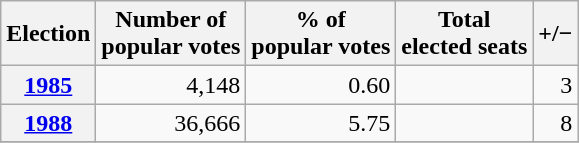<table class="wikitable" style="text-align: right;">
<tr align=center>
<th>Election</th>
<th>Number of<br>popular votes</th>
<th>% of<br>popular votes</th>
<th>Total<br>elected seats</th>
<th>+/−</th>
</tr>
<tr>
<th><a href='#'>1985</a></th>
<td>4,148</td>
<td>0.60</td>
<td></td>
<td>3</td>
</tr>
<tr>
<th><a href='#'>1988</a></th>
<td>36,666</td>
<td>5.75</td>
<td></td>
<td>8</td>
</tr>
<tr>
</tr>
</table>
